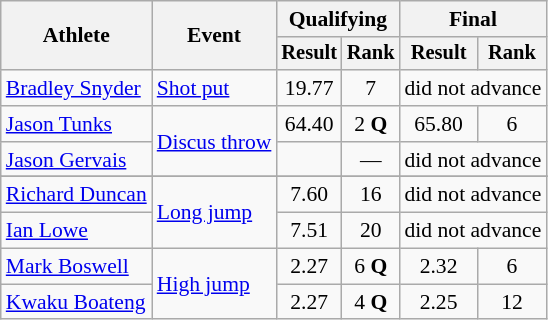<table class="wikitable" style="font-size:90%">
<tr>
<th rowspan="2">Athlete</th>
<th rowspan="2">Event</th>
<th colspan="2">Qualifying</th>
<th colspan="2">Final</th>
</tr>
<tr style="font-size:95%">
<th>Result</th>
<th>Rank</th>
<th>Result</th>
<th>Rank</th>
</tr>
<tr align=center>
<td align=left><a href='#'>Bradley Snyder</a></td>
<td align=left><a href='#'>Shot put</a></td>
<td>19.77</td>
<td>7</td>
<td colspan=2>did not advance</td>
</tr>
<tr align=center>
<td align=left><a href='#'>Jason Tunks</a></td>
<td align=left rowspan=2><a href='#'>Discus throw</a></td>
<td>64.40</td>
<td>2 <strong>Q</strong></td>
<td>65.80</td>
<td>6</td>
</tr>
<tr align=center>
<td align=left><a href='#'>Jason Gervais</a></td>
<td></td>
<td>—</td>
<td colspan=2>did not advance</td>
</tr>
<tr>
</tr>
<tr align=center>
<td align=left><a href='#'>Richard Duncan</a></td>
<td align=left rowspan=2><a href='#'>Long jump</a></td>
<td>7.60</td>
<td>16</td>
<td colspan=2>did not advance</td>
</tr>
<tr align=center>
<td align=left><a href='#'>Ian Lowe</a></td>
<td>7.51</td>
<td>20</td>
<td colspan=2>did not advance</td>
</tr>
<tr align=center>
<td align=left><a href='#'>Mark Boswell</a></td>
<td align=left rowspan=2><a href='#'>High jump</a></td>
<td>2.27</td>
<td>6 <strong>Q</strong></td>
<td>2.32</td>
<td>6</td>
</tr>
<tr align=center>
<td align=left><a href='#'>Kwaku Boateng</a></td>
<td>2.27</td>
<td>4 <strong>Q</strong></td>
<td>2.25</td>
<td>12</td>
</tr>
</table>
